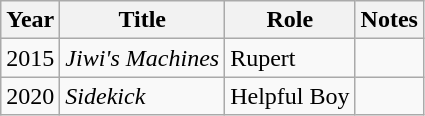<table class="wikitable sortable">
<tr>
<th>Year</th>
<th>Title</th>
<th>Role</th>
<th class="unsortable">Notes</th>
</tr>
<tr>
<td>2015</td>
<td><em>Jiwi's Machines</em></td>
<td>Rupert</td>
<td></td>
</tr>
<tr>
<td>2020</td>
<td><em>Sidekick</em></td>
<td>Helpful Boy</td>
<td></td>
</tr>
</table>
